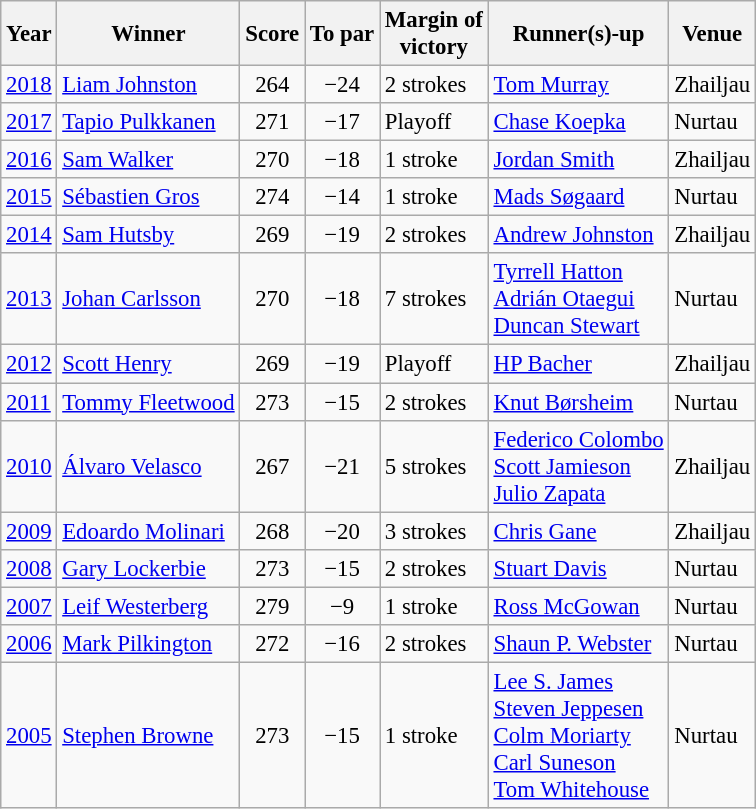<table class=wikitable style="font-size:95%">
<tr>
<th>Year</th>
<th>Winner</th>
<th>Score</th>
<th>To par</th>
<th>Margin of<br>victory</th>
<th>Runner(s)-up</th>
<th>Venue</th>
</tr>
<tr>
<td><a href='#'>2018</a></td>
<td> <a href='#'>Liam Johnston</a></td>
<td align=center>264</td>
<td align=center>−24</td>
<td>2 strokes</td>
<td> <a href='#'>Tom Murray</a></td>
<td>Zhailjau</td>
</tr>
<tr>
<td><a href='#'>2017</a></td>
<td> <a href='#'>Tapio Pulkkanen</a></td>
<td align=center>271</td>
<td align=center>−17</td>
<td>Playoff</td>
<td> <a href='#'>Chase Koepka</a></td>
<td>Nurtau</td>
</tr>
<tr>
<td><a href='#'>2016</a></td>
<td> <a href='#'>Sam Walker</a></td>
<td align=center>270</td>
<td align=center>−18</td>
<td>1 stroke</td>
<td> <a href='#'>Jordan Smith</a></td>
<td>Zhailjau</td>
</tr>
<tr>
<td><a href='#'>2015</a></td>
<td> <a href='#'>Sébastien Gros</a></td>
<td align=center>274</td>
<td align=center>−14</td>
<td>1 stroke</td>
<td> <a href='#'>Mads Søgaard</a></td>
<td>Nurtau</td>
</tr>
<tr>
<td><a href='#'>2014</a></td>
<td> <a href='#'>Sam Hutsby</a></td>
<td align=center>269</td>
<td align=center>−19</td>
<td>2 strokes</td>
<td> <a href='#'>Andrew Johnston</a></td>
<td>Zhailjau</td>
</tr>
<tr>
<td><a href='#'>2013</a></td>
<td> <a href='#'>Johan Carlsson</a></td>
<td align=center>270</td>
<td align=center>−18</td>
<td>7 strokes</td>
<td> <a href='#'>Tyrrell Hatton</a><br> <a href='#'>Adrián Otaegui</a><br> <a href='#'>Duncan Stewart</a></td>
<td>Nurtau</td>
</tr>
<tr>
<td><a href='#'>2012</a></td>
<td> <a href='#'>Scott Henry</a></td>
<td align=center>269</td>
<td align=center>−19</td>
<td>Playoff</td>
<td> <a href='#'>HP Bacher</a></td>
<td>Zhailjau</td>
</tr>
<tr>
<td><a href='#'>2011</a></td>
<td> <a href='#'>Tommy Fleetwood</a></td>
<td align=center>273</td>
<td align=center>−15</td>
<td>2 strokes</td>
<td> <a href='#'>Knut Børsheim</a></td>
<td>Nurtau</td>
</tr>
<tr>
<td><a href='#'>2010</a></td>
<td> <a href='#'>Álvaro Velasco</a></td>
<td align=center>267</td>
<td align=center>−21</td>
<td>5 strokes</td>
<td> <a href='#'>Federico Colombo</a><br> <a href='#'>Scott Jamieson</a><br> <a href='#'>Julio Zapata</a></td>
<td>Zhailjau</td>
</tr>
<tr>
<td><a href='#'>2009</a></td>
<td> <a href='#'>Edoardo Molinari</a></td>
<td align=center>268</td>
<td align=center>−20</td>
<td>3 strokes</td>
<td> <a href='#'>Chris Gane</a></td>
<td>Zhailjau</td>
</tr>
<tr>
<td><a href='#'>2008</a></td>
<td> <a href='#'>Gary Lockerbie</a></td>
<td align=center>273</td>
<td align=center>−15</td>
<td>2 strokes</td>
<td> <a href='#'>Stuart Davis</a></td>
<td>Nurtau</td>
</tr>
<tr>
<td><a href='#'>2007</a></td>
<td> <a href='#'>Leif Westerberg</a></td>
<td align=center>279</td>
<td align=center>−9</td>
<td>1 stroke</td>
<td> <a href='#'>Ross McGowan</a></td>
<td>Nurtau</td>
</tr>
<tr>
<td><a href='#'>2006</a></td>
<td> <a href='#'>Mark Pilkington</a></td>
<td align=center>272</td>
<td align=center>−16</td>
<td>2 strokes</td>
<td> <a href='#'>Shaun P. Webster</a></td>
<td>Nurtau</td>
</tr>
<tr>
<td><a href='#'>2005</a></td>
<td> <a href='#'>Stephen Browne</a></td>
<td align=center>273</td>
<td align=center>−15</td>
<td>1 stroke</td>
<td> <a href='#'>Lee S. James</a><br> <a href='#'>Steven Jeppesen</a><br> <a href='#'>Colm Moriarty</a><br> <a href='#'>Carl Suneson</a><br> <a href='#'>Tom Whitehouse</a></td>
<td>Nurtau</td>
</tr>
</table>
